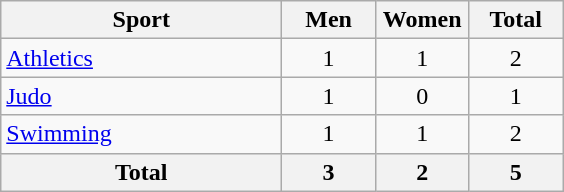<table class="wikitable sortable" style="text-align:center;">
<tr>
<th width=180>Sport</th>
<th width=55>Men</th>
<th width=55>Women</th>
<th width=55>Total</th>
</tr>
<tr>
<td align=left><a href='#'>Athletics</a></td>
<td>1</td>
<td>1</td>
<td>2</td>
</tr>
<tr>
<td align=left><a href='#'>Judo</a></td>
<td>1</td>
<td>0</td>
<td>1</td>
</tr>
<tr>
<td align=left><a href='#'>Swimming</a></td>
<td>1</td>
<td>1</td>
<td>2</td>
</tr>
<tr>
<th>Total</th>
<th>3</th>
<th>2</th>
<th>5</th>
</tr>
</table>
